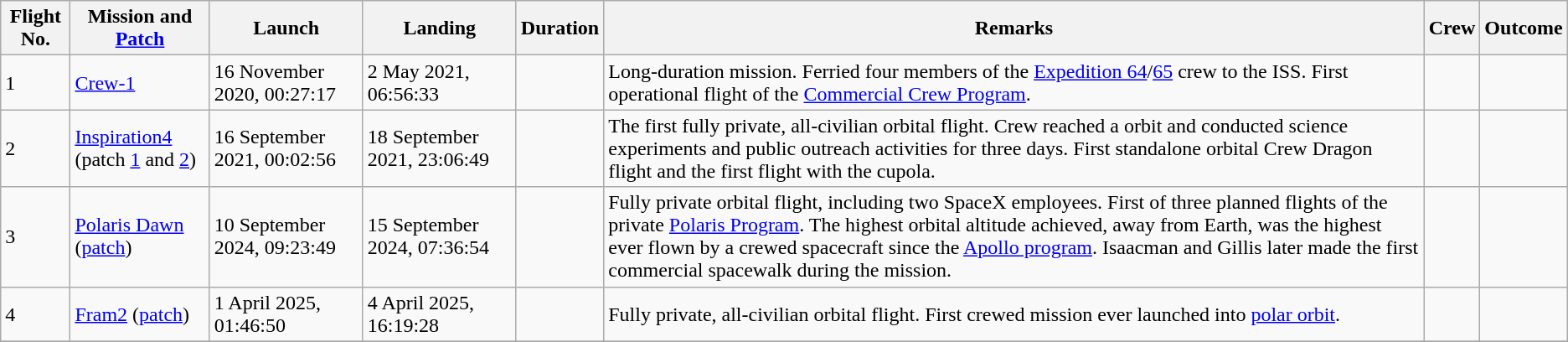<table class="wikitable sticky-header" style="font-size:0.90">
<tr>
<th>Flight No.</th>
<th>Mission and <a href='#'>Patch</a></th>
<th>Launch</th>
<th>Landing</th>
<th>Duration</th>
<th>Remarks</th>
<th>Crew</th>
<th>Outcome</th>
</tr>
<tr>
<td>1</td>
<td><a href='#'>Crew-1</a> </td>
<td>16 November 2020, 00:27:17</td>
<td>2 May 2021, 06:56:33</td>
<td></td>
<td>Long-duration mission. Ferried four members of the <a href='#'>Expedition&nbsp;64</a>/<a href='#'>65</a> crew to the ISS. First operational flight of the <a href='#'>Commercial Crew Program</a>.</td>
<td></td>
<td></td>
</tr>
<tr>
<td>2</td>
<td><a href='#'>Inspiration4</a> (patch <a href='#'>1</a> and <a href='#'>2</a>)</td>
<td>16 September 2021, 00:02:56</td>
<td>18 September 2021, 23:06:49</td>
<td></td>
<td>The first fully private, all-civilian orbital flight. Crew reached a  orbit and conducted science experiments and public outreach activities for three days. First standalone orbital Crew Dragon flight and the first flight with the cupola.</td>
<td></td>
<td></td>
</tr>
<tr>
<td>3</td>
<td><a href='#'>Polaris Dawn</a> (<a href='#'>patch</a>)</td>
<td>10 September 2024, 09:23:49</td>
<td>15 September 2024, 07:36:54</td>
<td></td>
<td>Fully private orbital flight, including two SpaceX employees. First of three planned flights of the private <a href='#'>Polaris Program</a>. The highest orbital altitude achieved,  away from Earth, was the highest ever flown by a crewed spacecraft since the <a href='#'>Apollo program</a>. Isaacman and Gillis later made the first commercial spacewalk during the mission.</td>
<td></td>
<td></td>
</tr>
<tr>
<td>4</td>
<td><a href='#'>Fram2</a> (<a href='#'>patch</a>)</td>
<td>1 April 2025, 01:46:50</td>
<td>4 April 2025, 16:19:28</td>
<td></td>
<td>Fully private, all-civilian orbital flight. First crewed mission ever launched into <a href='#'>polar orbit</a>.</td>
<td></td>
<td></td>
</tr>
<tr>
</tr>
</table>
